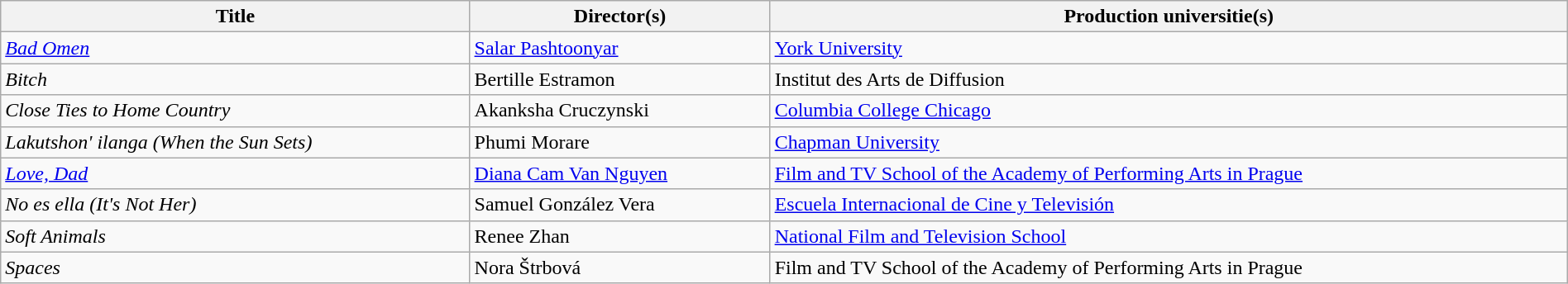<table class="sortable wikitable" style="width:100%; margin-bottom:4px" cellpadding="5">
<tr>
<th scope="col">Title</th>
<th scope="col">Director(s)</th>
<th scope="col">Production universitie(s)</th>
</tr>
<tr>
<td><em><a href='#'>Bad Omen</a></em></td>
<td><a href='#'>Salar Pashtoonyar</a></td>
<td><a href='#'>York University</a></td>
</tr>
<tr>
<td><em>Bitch</em></td>
<td>Bertille Estramon</td>
<td>Institut des Arts de Diffusion</td>
</tr>
<tr>
<td><em>Close Ties to Home Country</em></td>
<td>Akanksha Cruczynski</td>
<td><a href='#'>Columbia College Chicago</a></td>
</tr>
<tr>
<td><em>Lakutshon' ilanga (When the Sun Sets)</em></td>
<td>Phumi Morare</td>
<td><a href='#'>Chapman University</a></td>
</tr>
<tr>
<td><em><a href='#'>Love, Dad</a></em></td>
<td><a href='#'>Diana Cam Van Nguyen</a></td>
<td><a href='#'>Film and TV School of the Academy of Performing Arts in Prague</a></td>
</tr>
<tr>
<td><em>No es ella (It's Not Her)</em></td>
<td>Samuel González Vera</td>
<td><a href='#'>Escuela Internacional de Cine y Televisión</a></td>
</tr>
<tr>
<td><em>Soft Animals</em></td>
<td>Renee Zhan</td>
<td><a href='#'>National Film and Television School</a></td>
</tr>
<tr>
<td><em>Spaces</em></td>
<td>Nora Štrbová</td>
<td>Film and TV School of the Academy of Performing Arts in Prague</td>
</tr>
</table>
